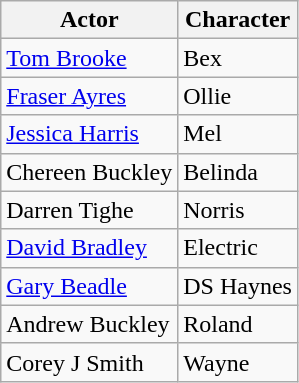<table class="wikitable">
<tr>
<th>Actor</th>
<th>Character</th>
</tr>
<tr>
<td><a href='#'>Tom Brooke</a></td>
<td>Bex</td>
</tr>
<tr>
<td><a href='#'>Fraser Ayres</a></td>
<td>Ollie</td>
</tr>
<tr>
<td><a href='#'>Jessica Harris</a></td>
<td>Mel</td>
</tr>
<tr>
<td>Chereen Buckley</td>
<td>Belinda</td>
</tr>
<tr>
<td>Darren Tighe</td>
<td>Norris</td>
</tr>
<tr>
<td><a href='#'>David Bradley</a></td>
<td>Electric</td>
</tr>
<tr>
<td><a href='#'>Gary Beadle</a></td>
<td>DS Haynes</td>
</tr>
<tr>
<td>Andrew Buckley</td>
<td>Roland</td>
</tr>
<tr>
<td>Corey J Smith</td>
<td>Wayne</td>
</tr>
</table>
